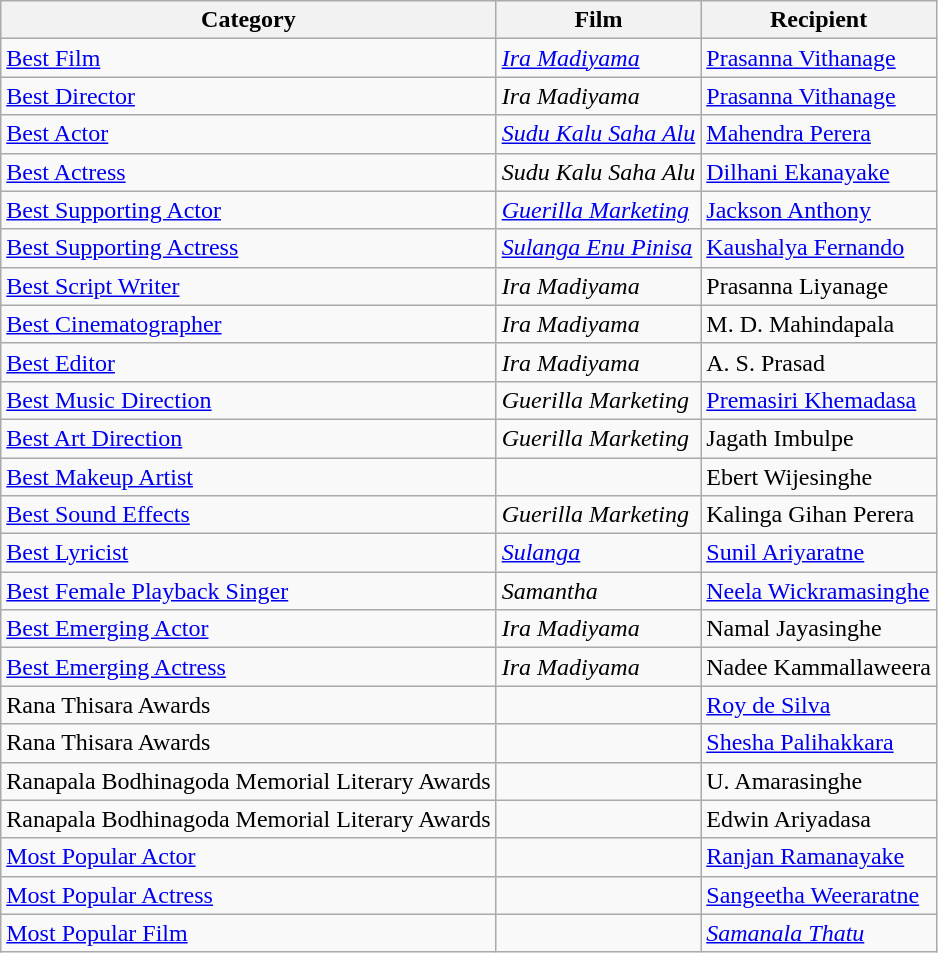<table class="wikitable plainrowheaders sortable">
<tr>
<th scope="col">Category</th>
<th scope="col">Film</th>
<th scope="col">Recipient</th>
</tr>
<tr>
<td><a href='#'>Best Film</a></td>
<td><em><a href='#'>Ira Madiyama</a></em></td>
<td><a href='#'>Prasanna Vithanage</a></td>
</tr>
<tr>
<td><a href='#'>Best Director</a></td>
<td><em>Ira Madiyama</em></td>
<td><a href='#'>Prasanna Vithanage</a></td>
</tr>
<tr>
<td><a href='#'>Best Actor</a></td>
<td><em><a href='#'>Sudu Kalu Saha Alu</a></em></td>
<td><a href='#'>Mahendra Perera</a></td>
</tr>
<tr>
<td><a href='#'>Best Actress</a></td>
<td><em>Sudu Kalu Saha Alu</em></td>
<td><a href='#'>Dilhani Ekanayake</a></td>
</tr>
<tr>
<td><a href='#'>Best Supporting Actor</a></td>
<td><em><a href='#'>Guerilla Marketing</a></em></td>
<td><a href='#'>Jackson Anthony</a></td>
</tr>
<tr>
<td><a href='#'>Best Supporting Actress</a></td>
<td><em><a href='#'>Sulanga Enu Pinisa</a></em></td>
<td><a href='#'>Kaushalya Fernando</a></td>
</tr>
<tr>
<td><a href='#'>Best Script Writer</a></td>
<td><em>Ira Madiyama</em></td>
<td>Prasanna Liyanage</td>
</tr>
<tr>
<td><a href='#'>Best Cinematographer</a></td>
<td><em>Ira Madiyama</em></td>
<td>M. D. Mahindapala</td>
</tr>
<tr>
<td><a href='#'>Best Editor</a></td>
<td><em>Ira Madiyama</em></td>
<td>A. S. Prasad</td>
</tr>
<tr>
<td><a href='#'>Best Music Direction</a></td>
<td><em>Guerilla Marketing</em></td>
<td><a href='#'>Premasiri Khemadasa</a></td>
</tr>
<tr>
<td><a href='#'>Best Art Direction</a></td>
<td><em>Guerilla Marketing</em></td>
<td>Jagath Imbulpe</td>
</tr>
<tr>
<td><a href='#'>Best Makeup Artist</a></td>
<td></td>
<td>Ebert Wijesinghe</td>
</tr>
<tr>
<td><a href='#'>Best Sound Effects</a></td>
<td><em>Guerilla Marketing</em></td>
<td>Kalinga Gihan Perera</td>
</tr>
<tr>
<td><a href='#'>Best Lyricist</a></td>
<td><em><a href='#'>Sulanga</a></em></td>
<td><a href='#'>Sunil Ariyaratne</a></td>
</tr>
<tr>
<td><a href='#'>Best Female Playback Singer</a></td>
<td><em>Samantha</em></td>
<td><a href='#'>Neela Wickramasinghe</a></td>
</tr>
<tr>
<td><a href='#'>Best Emerging Actor</a></td>
<td><em>Ira Madiyama</em></td>
<td>Namal Jayasinghe</td>
</tr>
<tr>
<td><a href='#'>Best Emerging Actress</a></td>
<td><em>Ira Madiyama</em></td>
<td>Nadee Kammallaweera</td>
</tr>
<tr>
<td>Rana Thisara Awards</td>
<td></td>
<td><a href='#'>Roy de Silva</a></td>
</tr>
<tr>
<td>Rana Thisara Awards</td>
<td></td>
<td><a href='#'>Shesha Palihakkara</a></td>
</tr>
<tr>
<td>Ranapala Bodhinagoda Memorial Literary Awards</td>
<td></td>
<td>U. Amarasinghe</td>
</tr>
<tr>
<td>Ranapala Bodhinagoda Memorial Literary Awards</td>
<td></td>
<td>Edwin Ariyadasa</td>
</tr>
<tr>
<td><a href='#'>Most Popular Actor</a></td>
<td></td>
<td><a href='#'>Ranjan Ramanayake</a></td>
</tr>
<tr>
<td><a href='#'>Most Popular Actress</a></td>
<td></td>
<td><a href='#'>Sangeetha Weeraratne</a></td>
</tr>
<tr>
<td><a href='#'>Most Popular Film</a></td>
<td></td>
<td><em><a href='#'>Samanala Thatu</a></em></td>
</tr>
</table>
